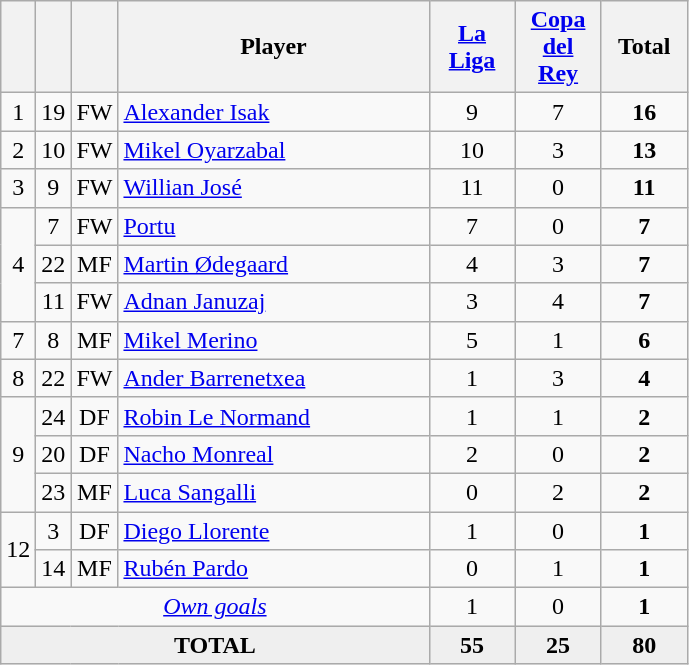<table class="wikitable sortable" style="text-align:center;">
<tr>
<th width=10></th>
<th width=10></th>
<th width=10></th>
<th width=200>Player</th>
<th width=50><a href='#'>La Liga</a></th>
<th width=50><a href='#'>Copa del Rey</a></th>
<th width=50>Total</th>
</tr>
<tr>
<td>1</td>
<td>19</td>
<td>FW</td>
<td align=left> <a href='#'>Alexander Isak</a></td>
<td>9</td>
<td>7</td>
<td><strong>16</strong></td>
</tr>
<tr>
<td>2</td>
<td>10</td>
<td>FW</td>
<td align=left> <a href='#'>Mikel Oyarzabal</a></td>
<td>10</td>
<td>3</td>
<td><strong>13</strong></td>
</tr>
<tr>
<td>3</td>
<td>9</td>
<td>FW</td>
<td align=left> <a href='#'>Willian José</a></td>
<td>11</td>
<td>0</td>
<td><strong>11</strong></td>
</tr>
<tr>
<td rowspan="3">4</td>
<td>7</td>
<td>FW</td>
<td align=left> <a href='#'>Portu</a></td>
<td>7</td>
<td>0</td>
<td><strong>7</strong></td>
</tr>
<tr>
<td>22</td>
<td>MF</td>
<td align=left> <a href='#'>Martin Ødegaard</a></td>
<td>4</td>
<td>3</td>
<td><strong>7</strong></td>
</tr>
<tr>
<td>11</td>
<td>FW</td>
<td align=left> <a href='#'>Adnan Januzaj</a></td>
<td>3</td>
<td>4</td>
<td><strong>7</strong></td>
</tr>
<tr>
<td>7</td>
<td>8</td>
<td>MF</td>
<td align=left> <a href='#'>Mikel Merino</a></td>
<td>5</td>
<td>1</td>
<td><strong>6</strong></td>
</tr>
<tr>
<td>8</td>
<td>22</td>
<td>FW</td>
<td align=left> <a href='#'>Ander Barrenetxea</a></td>
<td>1</td>
<td>3</td>
<td><strong>4</strong></td>
</tr>
<tr>
<td rowspan="3">9</td>
<td>24</td>
<td>DF</td>
<td align=left> <a href='#'>Robin Le Normand</a></td>
<td>1</td>
<td>1</td>
<td><strong>2</strong></td>
</tr>
<tr>
<td>20</td>
<td>DF</td>
<td align=left> <a href='#'>Nacho Monreal</a></td>
<td>2</td>
<td>0</td>
<td><strong>2</strong></td>
</tr>
<tr>
<td>23</td>
<td>MF</td>
<td align=left> <a href='#'>Luca Sangalli</a></td>
<td>0</td>
<td>2</td>
<td><strong>2</strong></td>
</tr>
<tr>
<td rowspan="2">12</td>
<td>3</td>
<td>DF</td>
<td align=left> <a href='#'>Diego Llorente</a></td>
<td>1</td>
<td>0</td>
<td><strong>1</strong></td>
</tr>
<tr>
<td>14</td>
<td>MF</td>
<td align=left> <a href='#'>Rubén Pardo</a></td>
<td>0</td>
<td>1</td>
<td><strong>1</strong></td>
</tr>
<tr>
<td colspan="4"><a href='#'><em>Own goals</em></a></td>
<td>1</td>
<td>0</td>
<td><strong>1</strong></td>
</tr>
<tr bgcolor="#EFEFEF">
<td colspan=4><strong>TOTAL</strong></td>
<td><strong>55</strong></td>
<td><strong>25</strong></td>
<td><strong>80</strong></td>
</tr>
</table>
